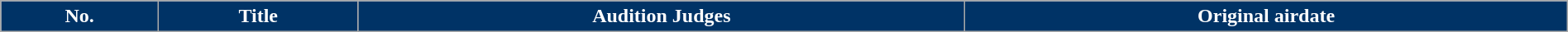<table class="wikitable plainrowheaders" style="width:100%; ">
<tr style="color:white">
<th scope="col" style="background:#036;">No.</th>
<th scope="col" style="background:#036;">Title</th>
<th scope="col" style="background:#036;">Audition Judges</th>
<th scope="col" style="background:#036;">Original airdate<br>







</th>
</tr>
</table>
